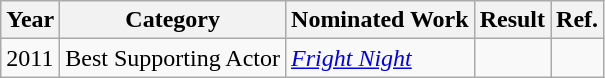<table class="wikitable">
<tr>
<th>Year</th>
<th>Category</th>
<th>Nominated Work</th>
<th>Result</th>
<th>Ref.</th>
</tr>
<tr>
<td>2011</td>
<td>Best Supporting Actor</td>
<td><em><a href='#'>Fright Night</a></em></td>
<td></td>
<td></td>
</tr>
</table>
